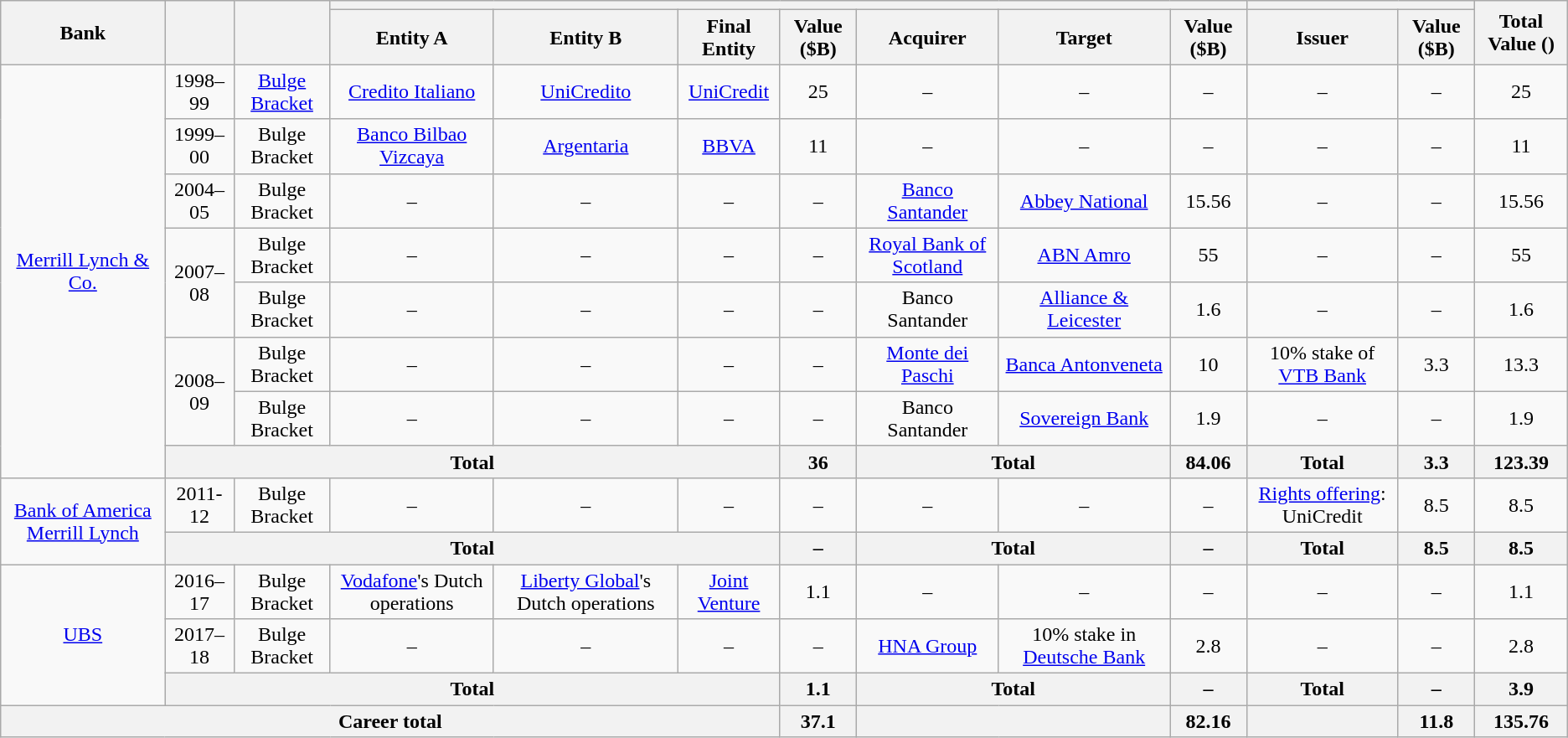<table class="wikitable" style="text-align:center">
<tr>
<th rowspan="2">Bank</th>
<th rowspan="2"></th>
<th rowspan="2"></th>
<th colspan="7"></th>
<th colspan="2"></th>
<th rowspan="2">Total Value ()</th>
</tr>
<tr>
<th>Entity A</th>
<th>Entity B</th>
<th>Final Entity</th>
<th>Value ($B)</th>
<th>Acquirer</th>
<th>Target</th>
<th>Value ($B)</th>
<th>Issuer</th>
<th>Value ($B)</th>
</tr>
<tr>
<td rowspan="8"><a href='#'>Merrill Lynch & Co.</a></td>
<td>1998–99</td>
<td><a href='#'>Bulge Bracket</a></td>
<td><a href='#'>Credito Italiano</a></td>
<td><a href='#'>UniCredito</a></td>
<td><a href='#'>UniCredit</a></td>
<td>25</td>
<td>–</td>
<td>–</td>
<td>–</td>
<td>–</td>
<td>–</td>
<td>25</td>
</tr>
<tr>
<td>1999–00</td>
<td>Bulge Bracket</td>
<td><a href='#'>Banco Bilbao Vizcaya</a></td>
<td><a href='#'>Argentaria</a></td>
<td><a href='#'>BBVA</a></td>
<td>11</td>
<td>–</td>
<td>–</td>
<td>–</td>
<td>–</td>
<td>–</td>
<td>11</td>
</tr>
<tr>
<td>2004–05</td>
<td>Bulge Bracket</td>
<td>–</td>
<td>–</td>
<td>–</td>
<td>–</td>
<td><a href='#'>Banco Santander</a></td>
<td><a href='#'>Abbey National</a></td>
<td>15.56</td>
<td>–</td>
<td>–</td>
<td>15.56</td>
</tr>
<tr>
<td rowspan="2">2007–08</td>
<td>Bulge Bracket</td>
<td>–</td>
<td>–</td>
<td>–</td>
<td>–</td>
<td><a href='#'>Royal Bank of Scotland</a></td>
<td><a href='#'>ABN Amro</a></td>
<td>55</td>
<td>–</td>
<td>–</td>
<td>55</td>
</tr>
<tr>
<td>Bulge Bracket</td>
<td>–</td>
<td>–</td>
<td>–</td>
<td>–</td>
<td>Banco Santander</td>
<td><a href='#'>Alliance & Leicester</a></td>
<td>1.6</td>
<td>–</td>
<td>–</td>
<td>1.6</td>
</tr>
<tr>
<td rowspan="2">2008–09</td>
<td>Bulge Bracket</td>
<td>–</td>
<td>–</td>
<td>–</td>
<td>–</td>
<td><a href='#'>Monte dei Paschi</a></td>
<td><a href='#'>Banca Antonveneta</a></td>
<td>10</td>
<td>10% stake of <a href='#'>VTB Bank</a></td>
<td>3.3</td>
<td>13.3</td>
</tr>
<tr>
<td>Bulge Bracket</td>
<td>–</td>
<td>–</td>
<td>–</td>
<td>–</td>
<td>Banco Santander</td>
<td><a href='#'>Sovereign Bank</a></td>
<td>1.9</td>
<td>–</td>
<td>–</td>
<td>1.9</td>
</tr>
<tr>
<th colspan="5">Total</th>
<th>36</th>
<th colspan="2">Total</th>
<th>84.06</th>
<th>Total</th>
<th>3.3</th>
<th>123.39</th>
</tr>
<tr>
<td rowspan="2"><a href='#'>Bank of America Merrill Lynch</a></td>
<td>2011-12</td>
<td>Bulge Bracket</td>
<td>–</td>
<td>–</td>
<td>–</td>
<td>–</td>
<td>–</td>
<td>–</td>
<td>–</td>
<td><a href='#'>Rights offering</a>: UniCredit</td>
<td>8.5</td>
<td>8.5</td>
</tr>
<tr>
<th colspan="5">Total</th>
<th>–</th>
<th colspan="2">Total</th>
<th>–</th>
<th>Total</th>
<th>8.5</th>
<th>8.5</th>
</tr>
<tr>
<td rowspan="3"><a href='#'>UBS</a></td>
<td>2016–17</td>
<td>Bulge Bracket</td>
<td><a href='#'>Vodafone</a>'s Dutch operations</td>
<td><a href='#'>Liberty Global</a>'s Dutch operations</td>
<td><a href='#'>Joint Venture</a></td>
<td>1.1</td>
<td>–</td>
<td>–</td>
<td>–</td>
<td>–</td>
<td>–</td>
<td>1.1</td>
</tr>
<tr>
<td>2017–18</td>
<td>Bulge Bracket</td>
<td>–</td>
<td>–</td>
<td>–</td>
<td>–</td>
<td><a href='#'>HNA Group</a></td>
<td>10% stake in <a href='#'>Deutsche Bank</a></td>
<td>2.8</td>
<td>–</td>
<td>–</td>
<td>2.8</td>
</tr>
<tr>
<th colspan="5">Total</th>
<th>1.1</th>
<th colspan="2">Total</th>
<th>–</th>
<th>Total</th>
<th>–</th>
<th>3.9</th>
</tr>
<tr>
<th colspan="6">Career total</th>
<th>37.1</th>
<th colspan="2"></th>
<th>82.16</th>
<th></th>
<th>11.8</th>
<th>135.76</th>
</tr>
</table>
